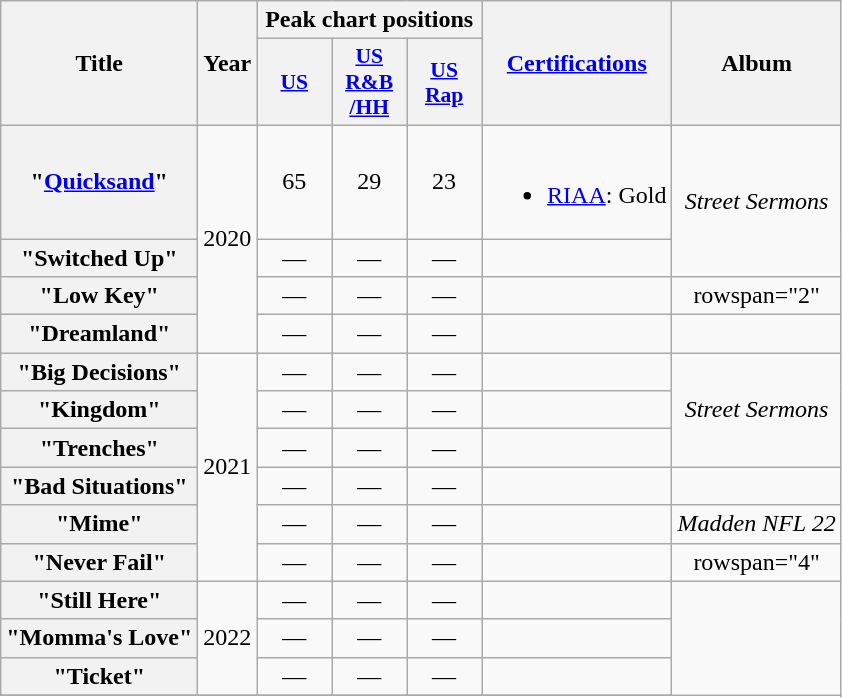<table class="wikitable plainrowheaders" style="text-align:center;">
<tr>
<th scope="col" rowspan="2">Title</th>
<th scope="col" rowspan="2">Year</th>
<th scope="col" colspan="3">Peak chart positions</th>
<th rowspan="2"><a href='#'>Certifications</a></th>
<th scope="col" rowspan="2">Album</th>
</tr>
<tr>
<th scope="col" style="width:3em;font-size:90%;"><a href='#'>US</a><br></th>
<th scope="col" style="width:3em;font-size:90%;"><a href='#'>US<br>R&B<br>/HH</a><br></th>
<th scope="col" style="width:3em;font-size:90%;"><a href='#'>US Rap</a><br></th>
</tr>
<tr>
<th scope="row">"<a href='#'>Quicksand</a>"</th>
<td rowspan="4">2020</td>
<td>65</td>
<td>29</td>
<td>23</td>
<td><br><ul><li><a href='#'>RIAA</a>: Gold</li></ul></td>
<td rowspan="2"><em>Street Sermons</em></td>
</tr>
<tr>
<th scope="row">"Switched Up"</th>
<td>—</td>
<td>—</td>
<td>—</td>
<td></td>
</tr>
<tr>
<th scope="row">"Low Key"</th>
<td>—</td>
<td>—</td>
<td>—</td>
<td></td>
<td>rowspan="2" </td>
</tr>
<tr>
<th scope="row">"Dreamland"</th>
<td>—</td>
<td>—</td>
<td>—</td>
<td></td>
</tr>
<tr>
<th scope="row">"Big Decisions"</th>
<td rowspan="6">2021</td>
<td>—</td>
<td>—</td>
<td>—</td>
<td></td>
<td rowspan="3"><em>Street Sermons</em></td>
</tr>
<tr>
<th scope="row">"Kingdom"</th>
<td>—</td>
<td>—</td>
<td>—</td>
<td></td>
</tr>
<tr>
<th scope="row">"Trenches"<br></th>
<td>—</td>
<td>—</td>
<td>—</td>
<td></td>
</tr>
<tr>
<th scope="row">"Bad Situations"</th>
<td>—</td>
<td>—</td>
<td>—</td>
<td></td>
<td></td>
</tr>
<tr>
<th scope="row">"Mime"</th>
<td>—</td>
<td>—</td>
<td>—</td>
<td></td>
<td><em>Madden NFL 22</em></td>
</tr>
<tr>
<th scope="row">"Never Fail"<br></th>
<td>—</td>
<td>—</td>
<td>—</td>
<td></td>
<td>rowspan="4" </td>
</tr>
<tr>
<th scope="row">"Still Here"<br></th>
<td rowspan="3">2022</td>
<td>—</td>
<td>—</td>
<td>—</td>
<td></td>
</tr>
<tr>
<th scope="row">"Momma's Love"</th>
<td>—</td>
<td>—</td>
<td>—</td>
<td></td>
</tr>
<tr>
<th scope="row">"Ticket"</th>
<td>—</td>
<td>—</td>
<td>—</td>
<td></td>
</tr>
<tr>
</tr>
</table>
